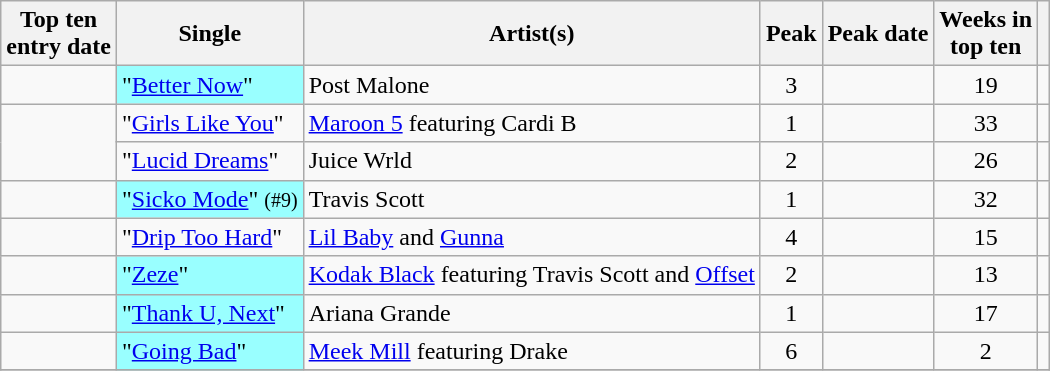<table class="wikitable sortable">
<tr>
<th>Top ten<br>entry date</th>
<th>Single</th>
<th>Artist(s)</th>
<th data-sort-type="number">Peak</th>
<th>Peak date</th>
<th data-sort-type="number">Weeks in<br>top ten</th>
<th></th>
</tr>
<tr>
<td></td>
<td style="background:#9ff;">"<a href='#'>Better Now</a>" </td>
<td>Post Malone</td>
<td style="text-align:center;">3</td>
<td></td>
<td style="text-align:center;">19</td>
<td style="text-align:center;"></td>
</tr>
<tr>
<td rowspan="2"></td>
<td>"<a href='#'>Girls Like You</a>"</td>
<td><a href='#'>Maroon 5</a> featuring Cardi B</td>
<td style="text-align:center;">1</td>
<td></td>
<td style="text-align:center;">33</td>
<td style="text-align:center;"></td>
</tr>
<tr>
<td>"<a href='#'>Lucid Dreams</a>"</td>
<td>Juice Wrld</td>
<td style="text-align:center;">2</td>
<td></td>
<td style="text-align:center;">26</td>
<td style="text-align:center;"></td>
</tr>
<tr>
<td></td>
<td style="background:#9ff;">"<a href='#'>Sicko Mode</a>" <small>(#9)</small> </td>
<td>Travis Scott</td>
<td style="text-align:center;">1</td>
<td></td>
<td style="text-align:center;">32</td>
<td style="text-align:center;"></td>
</tr>
<tr>
<td></td>
<td>"<a href='#'>Drip Too Hard</a>"</td>
<td><a href='#'>Lil Baby</a> and <a href='#'>Gunna</a></td>
<td style="text-align:center;">4</td>
<td></td>
<td style="text-align:center;">15</td>
<td style="text-align:center;"></td>
</tr>
<tr>
<td></td>
<td style="background:#9ff;">"<a href='#'>Zeze</a>" </td>
<td><a href='#'>Kodak Black</a> featuring Travis Scott and <a href='#'>Offset</a></td>
<td style="text-align:center;">2</td>
<td></td>
<td style="text-align:center;">13</td>
<td style="text-align:center;"></td>
</tr>
<tr>
<td></td>
<td style="background:#9ff;">"<a href='#'>Thank U, Next</a>" </td>
<td>Ariana Grande</td>
<td style="text-align:center;">1</td>
<td></td>
<td style="text-align:center;">17</td>
<td style="text-align:center;"></td>
</tr>
<tr>
<td></td>
<td style="background:#9ff;">"<a href='#'>Going Bad</a>" </td>
<td><a href='#'>Meek Mill</a> featuring Drake</td>
<td style="text-align:center;">6</td>
<td></td>
<td style="text-align:center;">2</td>
<td style="text-align:center;"></td>
</tr>
<tr>
</tr>
</table>
